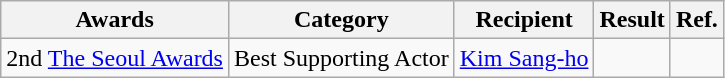<table class="wikitable">
<tr>
<th>Awards</th>
<th>Category</th>
<th>Recipient</th>
<th>Result</th>
<th>Ref.</th>
</tr>
<tr>
<td>2nd <a href='#'>The Seoul Awards</a></td>
<td>Best Supporting Actor</td>
<td><a href='#'>Kim Sang-ho</a></td>
<td></td>
<td></td>
</tr>
</table>
